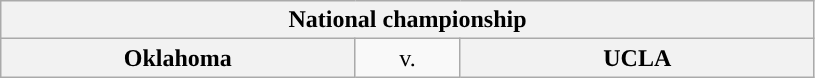<table class="wikitable">
<tr>
<th style="width: 535px;" colspan=3>National championship</th>
</tr>
<tr>
<th style="width: 219px; ">Oklahoma</th>
<td style="width: 60px; text-align:center">v.</td>
<th style="width: 219px; ">UCLA</th>
</tr>
</table>
